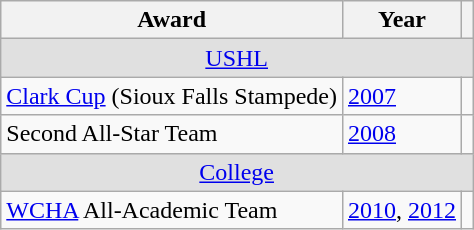<table class="wikitable">
<tr>
<th>Award</th>
<th>Year</th>
<th></th>
</tr>
<tr ALIGN="center" bgcolor="#e0e0e0">
<td colspan="3"><a href='#'>USHL</a></td>
</tr>
<tr>
<td><a href='#'>Clark Cup</a> (Sioux Falls Stampede)</td>
<td><a href='#'>2007</a></td>
<td></td>
</tr>
<tr>
<td>Second All-Star Team</td>
<td><a href='#'>2008</a></td>
<td></td>
</tr>
<tr ALIGN="center" bgcolor="#e0e0e0">
<td colspan="3"><a href='#'>College</a></td>
</tr>
<tr>
<td><a href='#'>WCHA</a> All-Academic Team</td>
<td><a href='#'>2010</a>, <a href='#'>2012</a></td>
<td></td>
</tr>
</table>
